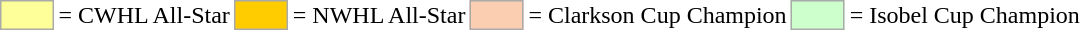<table>
<tr>
<td style="background-color:#FFFF99; border:1px solid #aaaaaa; width:2em;"></td>
<td>= CWHL All-Star</td>
<td style="background-color:#FFCC00; border:1px solid #aaaaaa; width:2em;"></td>
<td>= NWHL All-Star</td>
<td style="background-color:#FBCEB1; border:1px solid #aaaaaa; width:2em;"></td>
<td>= Clarkson Cup Champion</td>
<td style="background-color:#CCFFCC; border:1px solid #aaaaaa; width:2em;"></td>
<td>= Isobel Cup Champion</td>
</tr>
</table>
